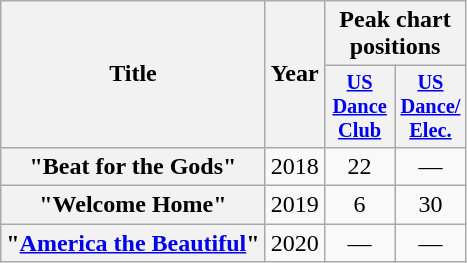<table class="wikitable plainrowheaders" style="text-align:center;">
<tr>
<th scope="col" rowspan="2">Title</th>
<th scope="col" rowspan="2">Year</th>
<th scope="col" colspan="2">Peak chart positions</th>
</tr>
<tr>
<th scope="col" style="width:3em;font-size:85%;"><a href='#'>US<br>Dance<br>Club</a><br></th>
<th scope="col" style="width:3em;font-size:85%;"><a href='#'>US<br>Dance/<br>Elec.</a><br></th>
</tr>
<tr>
<th scope="row">"Beat for the Gods"</th>
<td>2018</td>
<td>22</td>
<td>—</td>
</tr>
<tr>
<th scope="row">"Welcome Home"</th>
<td>2019</td>
<td>6</td>
<td>30</td>
</tr>
<tr>
<th scope="row">"<a href='#'>America the Beautiful</a>"</th>
<td>2020</td>
<td>—</td>
<td>—</td>
</tr>
</table>
